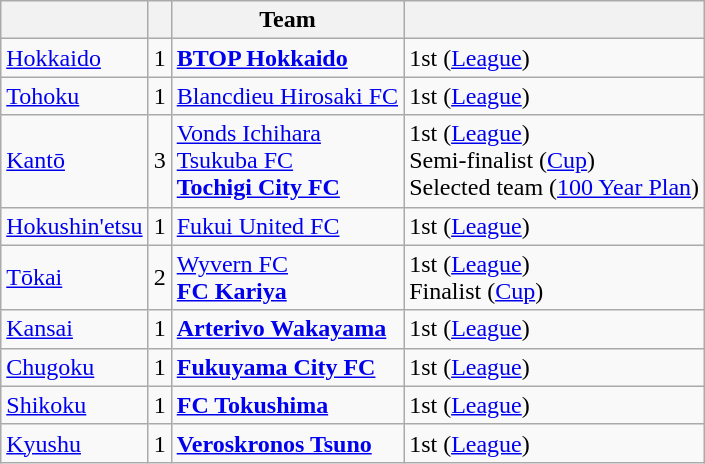<table class = "wikitable" style = "text-align:left">
<tr>
<th></th>
<th></th>
<th>Team</th>
<th></th>
</tr>
<tr>
<td><a href='#'>Hokkaido</a></td>
<td>1</td>
<td><strong><a href='#'>BTOP Hokkaido</a></strong></td>
<td>1st (<a href='#'>League</a>)</td>
</tr>
<tr>
<td><a href='#'>Tohoku</a></td>
<td>1</td>
<td><a href='#'>Blancdieu Hirosaki FC</a></td>
<td>1st (<a href='#'>League</a>)</td>
</tr>
<tr>
<td><a href='#'>Kantō</a></td>
<td>3</td>
<td><a href='#'>Vonds Ichihara</a> <br> <a href='#'>Tsukuba FC</a> <br> <strong><a href='#'>Tochigi City FC</a></strong></td>
<td>1st (<a href='#'>League</a>) <br> Semi-finalist (<a href='#'>Cup</a>) <br> Selected team (<a href='#'>100 Year Plan</a>)</td>
</tr>
<tr>
<td><a href='#'>Hokushin'etsu</a></td>
<td>1</td>
<td><a href='#'>Fukui United FC</a></td>
<td>1st (<a href='#'>League</a>)</td>
</tr>
<tr>
<td><a href='#'>Tōkai</a></td>
<td>2</td>
<td><a href='#'>Wyvern FC</a> <br> <strong><a href='#'>FC Kariya</a></strong></td>
<td>1st (<a href='#'>League</a>) <br> Finalist (<a href='#'>Cup</a>)</td>
</tr>
<tr>
<td><a href='#'>Kansai</a></td>
<td>1</td>
<td><strong><a href='#'>Arterivo Wakayama</a></strong></td>
<td>1st (<a href='#'>League</a>)</td>
</tr>
<tr>
<td><a href='#'>Chugoku</a></td>
<td>1</td>
<td><strong><a href='#'>Fukuyama City FC</a></strong></td>
<td>1st (<a href='#'>League</a>)</td>
</tr>
<tr>
<td><a href='#'>Shikoku</a></td>
<td>1</td>
<td><strong><a href='#'>FC Tokushima</a></strong></td>
<td>1st (<a href='#'>League</a>)</td>
</tr>
<tr>
<td><a href='#'>Kyushu</a></td>
<td>1</td>
<td><strong><a href='#'>Veroskronos Tsuno</a></strong></td>
<td>1st (<a href='#'>League</a>)</td>
</tr>
</table>
